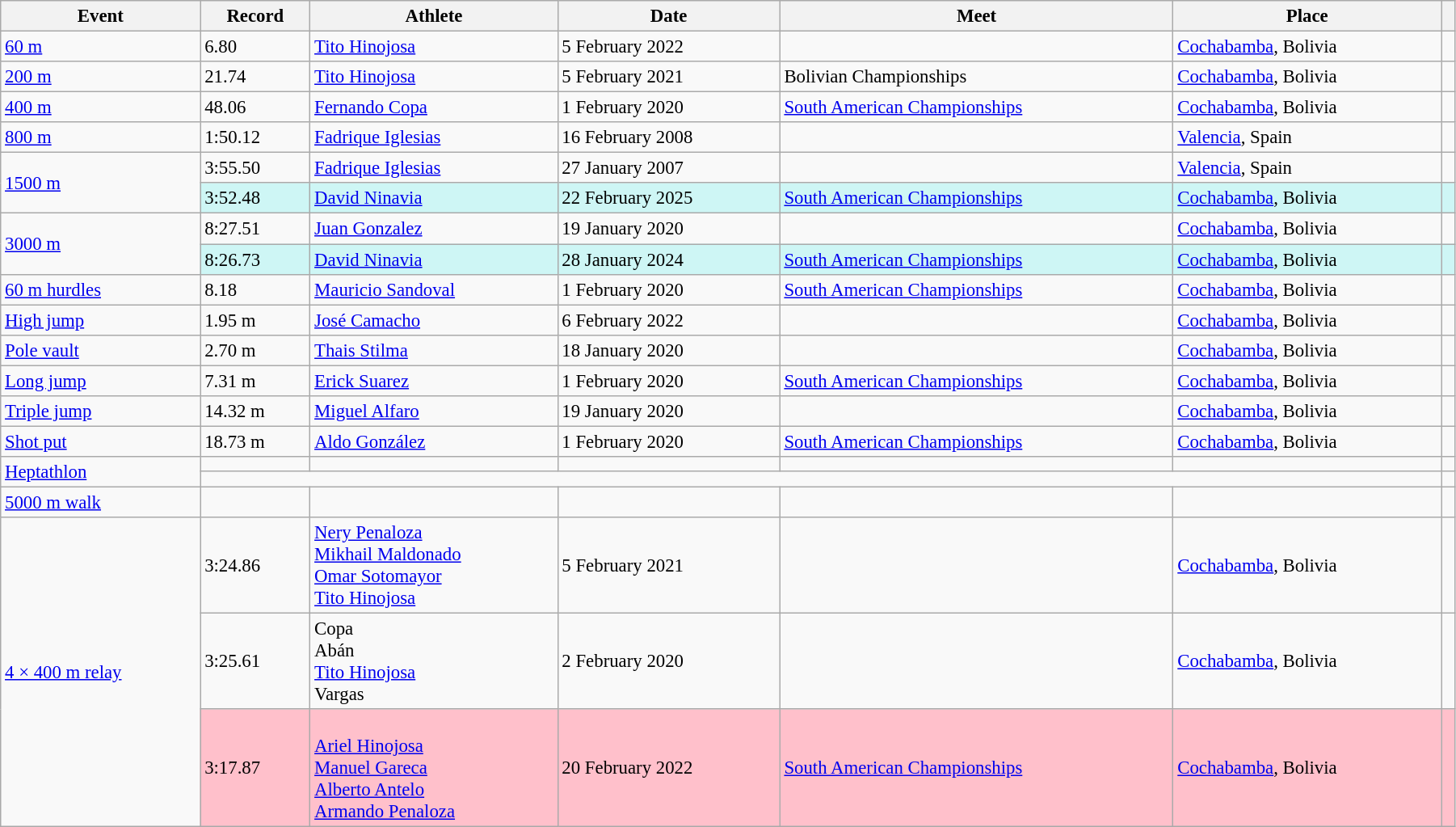<table class="wikitable" style="font-size:95%; width: 95%;">
<tr>
<th>Event</th>
<th>Record</th>
<th>Athlete</th>
<th>Date</th>
<th>Meet</th>
<th>Place</th>
<th></th>
</tr>
<tr>
<td><a href='#'>60 m</a></td>
<td>6.80 </td>
<td><a href='#'>Tito Hinojosa</a></td>
<td>5 February 2022</td>
<td></td>
<td><a href='#'>Cochabamba</a>, Bolivia</td>
<td></td>
</tr>
<tr>
<td><a href='#'>200 m</a></td>
<td>21.74 </td>
<td><a href='#'>Tito Hinojosa</a></td>
<td>5 February 2021</td>
<td>Bolivian Championships</td>
<td><a href='#'>Cochabamba</a>, Bolivia</td>
<td></td>
</tr>
<tr>
<td><a href='#'>400 m</a></td>
<td>48.06 </td>
<td><a href='#'>Fernando Copa</a></td>
<td>1 February 2020</td>
<td><a href='#'>South American Championships</a></td>
<td><a href='#'>Cochabamba</a>, Bolivia</td>
<td></td>
</tr>
<tr>
<td><a href='#'>800 m</a></td>
<td>1:50.12</td>
<td><a href='#'>Fadrique Iglesias</a></td>
<td>16 February 2008</td>
<td></td>
<td><a href='#'>Valencia</a>, Spain</td>
<td></td>
</tr>
<tr>
<td rowspan=2><a href='#'>1500 m</a></td>
<td>3:55.50</td>
<td><a href='#'>Fadrique Iglesias</a></td>
<td>27 January 2007</td>
<td></td>
<td><a href='#'>Valencia</a>, Spain</td>
<td></td>
</tr>
<tr bgcolor=#CEF6F5>
<td>3:52.48 </td>
<td><a href='#'>David Ninavia</a></td>
<td>22 February 2025</td>
<td><a href='#'>South American Championships</a></td>
<td><a href='#'>Cochabamba</a>, Bolivia</td>
<td></td>
</tr>
<tr>
<td rowspan=2><a href='#'>3000 m</a></td>
<td>8:27.51 </td>
<td><a href='#'>Juan Gonzalez</a></td>
<td>19 January 2020</td>
<td></td>
<td><a href='#'>Cochabamba</a>, Bolivia</td>
<td></td>
</tr>
<tr bgcolor=#CEF6F5>
<td>8:26.73 </td>
<td><a href='#'>David Ninavia</a></td>
<td>28 January 2024</td>
<td><a href='#'>South American Championships</a></td>
<td><a href='#'>Cochabamba</a>, Bolivia</td>
<td></td>
</tr>
<tr>
<td><a href='#'>60 m hurdles</a></td>
<td>8.18 </td>
<td><a href='#'>Mauricio Sandoval</a></td>
<td>1 February 2020</td>
<td><a href='#'>South American Championships</a></td>
<td><a href='#'>Cochabamba</a>, Bolivia</td>
<td></td>
</tr>
<tr>
<td><a href='#'>High jump</a></td>
<td>1.95 m </td>
<td><a href='#'>José Camacho</a></td>
<td>6 February 2022</td>
<td></td>
<td><a href='#'>Cochabamba</a>, Bolivia</td>
<td></td>
</tr>
<tr>
<td><a href='#'>Pole vault</a></td>
<td>2.70 m </td>
<td><a href='#'>Thais Stilma</a></td>
<td>18 January 2020</td>
<td></td>
<td><a href='#'>Cochabamba</a>, Bolivia</td>
<td></td>
</tr>
<tr>
<td><a href='#'>Long jump</a></td>
<td>7.31 m </td>
<td><a href='#'>Erick Suarez</a></td>
<td>1 February 2020</td>
<td><a href='#'>South American Championships</a></td>
<td><a href='#'>Cochabamba</a>, Bolivia</td>
<td></td>
</tr>
<tr>
<td><a href='#'>Triple jump</a></td>
<td>14.32 m </td>
<td><a href='#'>Miguel Alfaro</a></td>
<td>19 January 2020</td>
<td></td>
<td><a href='#'>Cochabamba</a>, Bolivia</td>
<td></td>
</tr>
<tr>
<td><a href='#'>Shot put</a></td>
<td>18.73 m </td>
<td><a href='#'>Aldo González</a></td>
<td>1 February 2020</td>
<td><a href='#'>South American Championships</a></td>
<td><a href='#'>Cochabamba</a>, Bolivia</td>
<td></td>
</tr>
<tr>
<td rowspan=2><a href='#'>Heptathlon</a></td>
<td></td>
<td></td>
<td></td>
<td></td>
<td></td>
<td></td>
</tr>
<tr>
<td colspan=5></td>
<td></td>
</tr>
<tr>
<td><a href='#'>5000 m walk</a></td>
<td></td>
<td></td>
<td></td>
<td></td>
<td></td>
<td></td>
</tr>
<tr>
<td rowspan=3><a href='#'>4 × 400 m relay</a></td>
<td>3:24.86 </td>
<td><a href='#'>Nery Penaloza</a><br><a href='#'>Mikhail Maldonado</a><br><a href='#'>Omar Sotomayor</a><br><a href='#'>Tito Hinojosa</a></td>
<td>5 February 2021</td>
<td></td>
<td><a href='#'>Cochabamba</a>, Bolivia</td>
<td></td>
</tr>
<tr>
<td>3:25.61 </td>
<td>Copa<br>Abán<br><a href='#'>Tito Hinojosa</a><br>Vargas</td>
<td>2 February 2020</td>
<td></td>
<td><a href='#'>Cochabamba</a>, Bolivia</td>
<td></td>
</tr>
<tr style="background:pink">
<td>3:17.87 </td>
<td><br><a href='#'>Ariel Hinojosa</a><br><a href='#'>Manuel Gareca</a><br><a href='#'>Alberto Antelo</a><br><a href='#'>Armando Penaloza</a></td>
<td>20 February 2022</td>
<td><a href='#'>South American Championships</a></td>
<td><a href='#'>Cochabamba</a>, Bolivia</td>
<td></td>
</tr>
</table>
